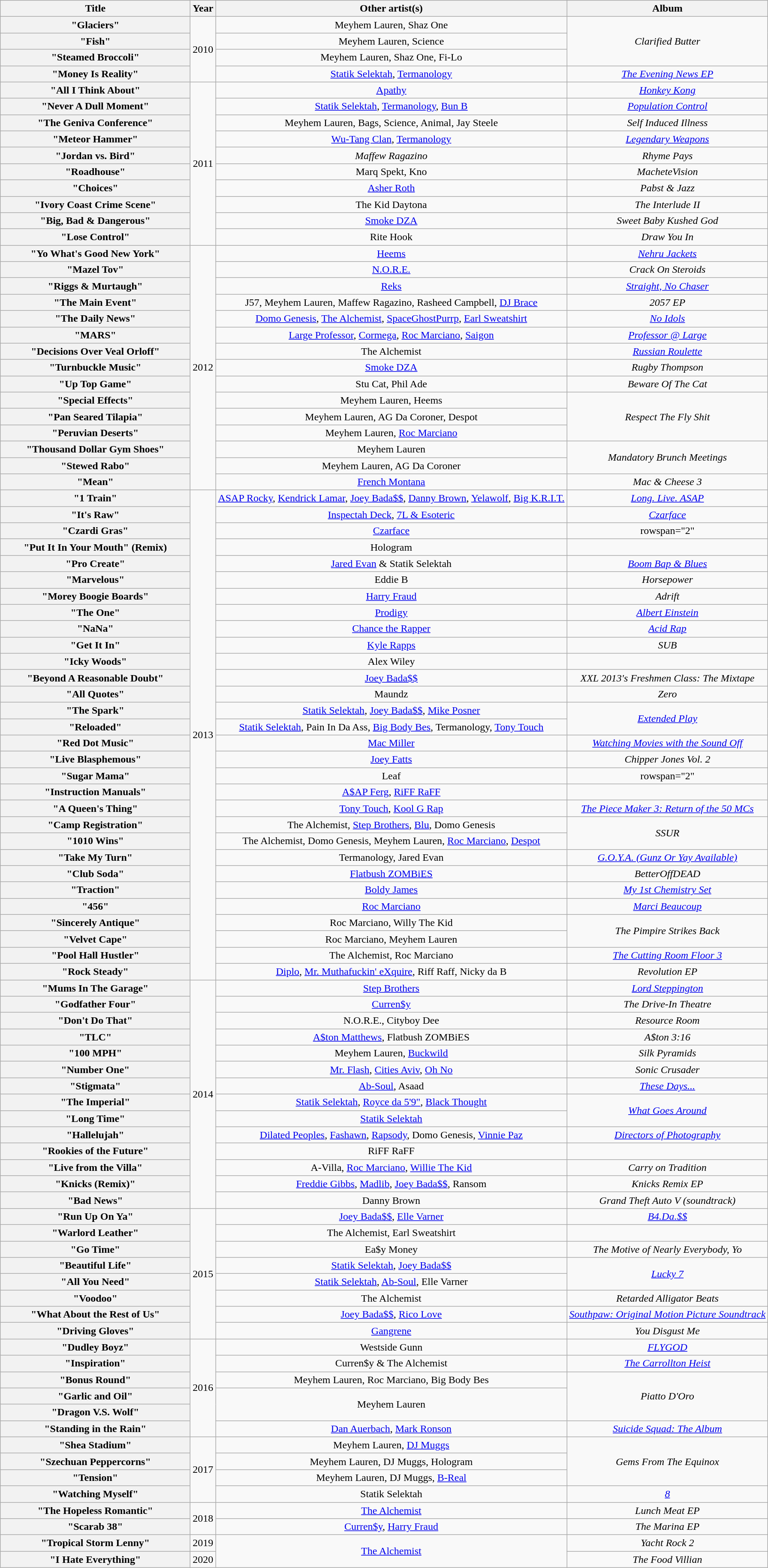<table class="wikitable plainrowheaders" style="text-align:center;">
<tr>
<th scope="col" style="width:18em;">Title</th>
<th scope="col">Year</th>
<th scope="col">Other artist(s)</th>
<th scope="col">Album</th>
</tr>
<tr>
<th scope="row">"Glaciers"</th>
<td rowspan="4">2010</td>
<td>Meyhem Lauren, Shaz One</td>
<td rowspan="3"><em>Clarified Butter</em></td>
</tr>
<tr>
<th scope="row">"Fish"</th>
<td>Meyhem Lauren, Science</td>
</tr>
<tr>
<th scope="row">"Steamed Broccoli"</th>
<td>Meyhem Lauren, Shaz One, Fi-Lo</td>
</tr>
<tr>
<th scope="row">"Money Is Reality"</th>
<td><a href='#'>Statik Selektah</a>, <a href='#'>Termanology</a></td>
<td><em><a href='#'>The Evening News EP</a></em></td>
</tr>
<tr>
<th scope="row">"All I Think About"</th>
<td rowspan="10">2011</td>
<td><a href='#'>Apathy</a></td>
<td><em><a href='#'>Honkey Kong</a></em></td>
</tr>
<tr>
<th scope="row">"Never A Dull Moment"</th>
<td><a href='#'>Statik Selektah</a>, <a href='#'>Termanology</a>, <a href='#'>Bun B</a></td>
<td><em><a href='#'>Population Control</a></em></td>
</tr>
<tr>
<th scope="row">"The Geniva Conference"</th>
<td>Meyhem Lauren, Bags, Science, Animal, Jay Steele</td>
<td><em>Self Induced Illness</em></td>
</tr>
<tr>
<th scope="row">"Meteor Hammer"</th>
<td><a href='#'>Wu-Tang Clan</a>, <a href='#'>Termanology</a></td>
<td><em><a href='#'>Legendary Weapons</a></em></td>
</tr>
<tr>
<th scope="row">"Jordan vs. Bird"</th>
<td><em>Maffew Ragazino</em></td>
<td><em>Rhyme Pays</em></td>
</tr>
<tr>
<th scope="row">"Roadhouse"</th>
<td>Marq Spekt, Kno</td>
<td><em>MacheteVision</em></td>
</tr>
<tr>
<th scope="row">"Choices"</th>
<td><a href='#'>Asher Roth</a></td>
<td><em>Pabst & Jazz</em></td>
</tr>
<tr>
<th scope="row">"Ivory Coast Crime Scene"</th>
<td>The Kid Daytona</td>
<td><em>The Interlude II</em></td>
</tr>
<tr>
<th scope="row">"Big, Bad & Dangerous"</th>
<td><a href='#'>Smoke DZA</a></td>
<td><em>Sweet Baby Kushed God</em></td>
</tr>
<tr>
<th scope="row">"Lose Control"</th>
<td>Rite Hook</td>
<td><em>Draw You In</em></td>
</tr>
<tr>
<th scope="row">"Yo What's Good New York"</th>
<td rowspan="15">2012</td>
<td><a href='#'>Heems</a></td>
<td><em><a href='#'>Nehru Jackets</a></em></td>
</tr>
<tr>
<th scope="row">"Mazel Tov"</th>
<td><a href='#'>N.O.R.E.</a></td>
<td><em>Crack On Steroids</em></td>
</tr>
<tr>
<th scope="row">"Riggs & Murtaugh"</th>
<td><a href='#'>Reks</a></td>
<td><em><a href='#'>Straight, No Chaser</a></em></td>
</tr>
<tr>
<th scope="row">"The Main Event"</th>
<td>J57, Meyhem Lauren, Maffew Ragazino, Rasheed Campbell, <a href='#'>DJ Brace</a></td>
<td><em>2057 EP</em></td>
</tr>
<tr>
<th scope="row">"The Daily News"</th>
<td><a href='#'>Domo Genesis</a>, <a href='#'>The Alchemist</a>, <a href='#'>SpaceGhostPurrp</a>, <a href='#'>Earl Sweatshirt</a></td>
<td><em><a href='#'>No Idols</a></em></td>
</tr>
<tr>
<th scope="row">"MARS"</th>
<td><a href='#'>Large Professor</a>, <a href='#'>Cormega</a>, <a href='#'>Roc Marciano</a>, <a href='#'>Saigon</a></td>
<td><em><a href='#'>Professor @ Large</a></em></td>
</tr>
<tr>
<th scope="row">"Decisions Over Veal Orloff"</th>
<td>The Alchemist</td>
<td><em><a href='#'>Russian Roulette</a></em></td>
</tr>
<tr>
<th scope="row">"Turnbuckle Music"</th>
<td><a href='#'>Smoke DZA</a></td>
<td><em>Rugby Thompson</em></td>
</tr>
<tr>
<th scope="row">"Up Top Game"</th>
<td>Stu Cat, Phil Ade</td>
<td><em>Beware Of The Cat</em></td>
</tr>
<tr>
<th scope="row">"Special Effects"</th>
<td>Meyhem Lauren, Heems</td>
<td rowspan="3"><em>Respect The Fly Shit</em></td>
</tr>
<tr>
<th scope="row">"Pan Seared Tilapia"</th>
<td>Meyhem Lauren, AG Da Coroner, Despot</td>
</tr>
<tr>
<th scope="row">"Peruvian Deserts"</th>
<td>Meyhem Lauren, <a href='#'>Roc Marciano</a></td>
</tr>
<tr>
<th scope="row">"Thousand Dollar Gym Shoes"</th>
<td>Meyhem Lauren</td>
<td rowspan="2"><em>Mandatory Brunch Meetings</em></td>
</tr>
<tr>
<th scope="row">"Stewed Rabo"</th>
<td>Meyhem Lauren, AG Da Coroner</td>
</tr>
<tr>
<th scope="row">"Mean"</th>
<td><a href='#'>French Montana</a></td>
<td><em>Mac & Cheese 3</em></td>
</tr>
<tr>
<th scope="row">"1 Train"</th>
<td rowspan="30">2013</td>
<td><a href='#'>ASAP Rocky</a>, <a href='#'>Kendrick Lamar</a>, <a href='#'>Joey Bada$$</a>, <a href='#'>Danny Brown</a>, <a href='#'>Yelawolf</a>, <a href='#'>Big K.R.I.T.</a></td>
<td><em><a href='#'>Long. Live. ASAP</a></em></td>
</tr>
<tr>
<th scope="row">"It's Raw"</th>
<td><a href='#'>Inspectah Deck</a>, <a href='#'>7L & Esoteric</a></td>
<td><em><a href='#'>Czarface</a></em></td>
</tr>
<tr>
<th scope="row">"Czardi Gras"</th>
<td><a href='#'>Czarface</a></td>
<td>rowspan="2" </td>
</tr>
<tr>
<th scope="row">"Put It In Your Mouth" (Remix)</th>
<td>Hologram</td>
</tr>
<tr>
<th scope="row">"Pro Create"</th>
<td><a href='#'>Jared Evan</a> & Statik Selektah</td>
<td><em><a href='#'>Boom Bap & Blues</a></em></td>
</tr>
<tr>
<th scope="row">"Marvelous"</th>
<td>Eddie B</td>
<td><em>Horsepower</em></td>
</tr>
<tr>
<th scope="row">"Morey Boogie Boards"</th>
<td><a href='#'>Harry Fraud</a></td>
<td><em>Adrift</em></td>
</tr>
<tr>
<th scope="row">"The One"</th>
<td><a href='#'>Prodigy</a></td>
<td><em><a href='#'>Albert Einstein</a></em></td>
</tr>
<tr>
<th scope="row">"NaNa"</th>
<td><a href='#'>Chance the Rapper</a></td>
<td><em><a href='#'>Acid Rap</a></em></td>
</tr>
<tr>
<th scope="row">"Get It In"</th>
<td><a href='#'>Kyle Rapps</a></td>
<td><em>SUB</em></td>
</tr>
<tr>
<th scope="row">"Icky Woods"</th>
<td>Alex Wiley</td>
<td></td>
</tr>
<tr>
<th scope="row">"Beyond A Reasonable Doubt"</th>
<td><a href='#'>Joey Bada$$</a></td>
<td><em>XXL 2013's Freshmen Class: The Mixtape</em></td>
</tr>
<tr>
<th scope="row">"All Quotes"</th>
<td>Maundz</td>
<td><em>Zero</em></td>
</tr>
<tr>
<th scope="row">"The Spark"</th>
<td><a href='#'>Statik Selektah</a>, <a href='#'>Joey Bada$$</a>, <a href='#'>Mike Posner</a></td>
<td rowspan="2"><em><a href='#'>Extended Play</a></em></td>
</tr>
<tr>
<th scope="row">"Reloaded"</th>
<td><a href='#'>Statik Selektah</a>, Pain In Da Ass, <a href='#'>Big Body Bes</a>, Termanology, <a href='#'>Tony Touch</a></td>
</tr>
<tr>
<th scope="row">"Red Dot Music"</th>
<td><a href='#'>Mac Miller</a></td>
<td><em><a href='#'>Watching Movies with the Sound Off</a></em></td>
</tr>
<tr>
<th scope="row">"Live Blasphemous"</th>
<td><a href='#'>Joey Fatts</a></td>
<td><em>Chipper Jones Vol. 2</em></td>
</tr>
<tr>
<th scope="row">"Sugar Mama"</th>
<td>Leaf</td>
<td>rowspan="2" </td>
</tr>
<tr>
<th scope="row">"Instruction Manuals"</th>
<td><a href='#'>A$AP Ferg</a>, <a href='#'>RiFF RaFF</a></td>
</tr>
<tr>
<th scope="row">"A Queen's Thing"</th>
<td><a href='#'>Tony Touch</a>, <a href='#'>Kool G Rap</a></td>
<td><em><a href='#'>The Piece Maker 3: Return of the 50 MCs</a></em></td>
</tr>
<tr>
<th scope="row">"Camp Registration"</th>
<td>The Alchemist, <a href='#'>Step Brothers</a>, <a href='#'>Blu</a>, Domo Genesis</td>
<td rowspan="2"><em>SSUR</em></td>
</tr>
<tr>
<th scope="row">"1010 Wins"</th>
<td>The Alchemist, Domo Genesis, Meyhem Lauren, <a href='#'>Roc Marciano</a>, <a href='#'>Despot</a></td>
</tr>
<tr>
<th scope="row">"Take My Turn"</th>
<td>Termanology, Jared Evan</td>
<td><em><a href='#'>G.O.Y.A. (Gunz Or Yay Available)</a></em></td>
</tr>
<tr>
<th scope="row">"Club Soda"</th>
<td><a href='#'>Flatbush ZOMBiES</a></td>
<td><em>BetterOffDEAD</em></td>
</tr>
<tr>
<th scope="row">"Traction"</th>
<td><a href='#'>Boldy James</a></td>
<td><em><a href='#'>My 1st Chemistry Set</a></em></td>
</tr>
<tr>
<th scope="row">"456"</th>
<td><a href='#'>Roc Marciano</a></td>
<td><em><a href='#'>Marci Beaucoup</a></em></td>
</tr>
<tr>
<th scope="row">"Sincerely Antique"</th>
<td>Roc Marciano, Willy The Kid</td>
<td rowspan="2"><em>The Pimpire Strikes Back</em></td>
</tr>
<tr>
<th scope="row">"Velvet Cape"</th>
<td>Roc Marciano, Meyhem Lauren</td>
</tr>
<tr>
<th scope="row">"Pool Hall Hustler"</th>
<td>The Alchemist, Roc Marciano</td>
<td><em><a href='#'>The Cutting Room Floor 3</a></em></td>
</tr>
<tr>
<th scope="row">"Rock Steady"</th>
<td><a href='#'>Diplo</a>, <a href='#'>Mr. Muthafuckin' eXquire</a>, Riff Raff, Nicky da B</td>
<td><em>Revolution EP</em></td>
</tr>
<tr>
<th scope="row">"Mums In The Garage"</th>
<td rowspan="14">2014</td>
<td><a href='#'>Step Brothers</a></td>
<td><em><a href='#'>Lord Steppington</a></em></td>
</tr>
<tr>
<th scope="row">"Godfather Four"</th>
<td><a href='#'>Curren$y</a></td>
<td><em>The Drive-In Theatre</em></td>
</tr>
<tr>
<th scope="row">"Don't Do That"</th>
<td>N.O.R.E., Cityboy Dee</td>
<td><em>Resource Room</em></td>
</tr>
<tr>
<th scope="row">"TLC"</th>
<td><a href='#'>A$ton Matthews</a>, Flatbush ZOMBiES</td>
<td><em>A$ton 3:16</em></td>
</tr>
<tr>
<th scope="row">"100 MPH"</th>
<td>Meyhem Lauren, <a href='#'>Buckwild</a></td>
<td><em>Silk Pyramids</em></td>
</tr>
<tr>
<th scope="row">"Number One"</th>
<td><a href='#'>Mr. Flash</a>, <a href='#'>Cities Aviv</a>, <a href='#'>Oh No</a></td>
<td><em>Sonic Crusader</em></td>
</tr>
<tr>
<th scope="row">"Stigmata"</th>
<td><a href='#'>Ab-Soul</a>, Asaad</td>
<td><em><a href='#'>These Days...</a></em></td>
</tr>
<tr>
<th scope="row">"The Imperial"</th>
<td><a href='#'>Statik Selektah</a>, <a href='#'>Royce da 5'9"</a>, <a href='#'>Black Thought</a></td>
<td rowspan="2"><em><a href='#'>What Goes Around</a></em></td>
</tr>
<tr>
<th scope="row">"Long Time"</th>
<td><a href='#'>Statik Selektah</a></td>
</tr>
<tr>
<th scope="row">"Hallelujah"</th>
<td><a href='#'>Dilated Peoples</a>, <a href='#'>Fashawn</a>, <a href='#'>Rapsody</a>, Domo Genesis, <a href='#'>Vinnie Paz</a></td>
<td><em><a href='#'>Directors of Photography</a></em></td>
</tr>
<tr>
<th scope="row">"Rookies of the Future"</th>
<td>RiFF RaFF</td>
<td></td>
</tr>
<tr>
<th scope="row">"Live from the Villa"</th>
<td>A-Villa, <a href='#'>Roc Marciano</a>, <a href='#'>Willie The Kid</a></td>
<td><em>Carry on Tradition</em></td>
</tr>
<tr>
<th scope="row">"Knicks (Remix)"</th>
<td><a href='#'>Freddie Gibbs</a>, <a href='#'>Madlib</a>, <a href='#'>Joey Bada$$</a>, Ransom</td>
<td><em>Knicks Remix EP</em></td>
</tr>
<tr>
<th scope="row">"Bad News"</th>
<td>Danny Brown</td>
<td><em>Grand Theft Auto V (soundtrack)</em></td>
</tr>
<tr>
<th scope="row">"Run Up On Ya"</th>
<td rowspan="8">2015</td>
<td><a href='#'>Joey Bada$$</a>, <a href='#'>Elle Varner</a></td>
<td><em><a href='#'>B4.Da.$$</a></em></td>
</tr>
<tr>
<th scope="row">"Warlord Leather"</th>
<td>The Alchemist, Earl Sweatshirt</td>
<td></td>
</tr>
<tr>
<th scope="row">"Go Time"</th>
<td>Ea$y Money</td>
<td><em>The Motive of Nearly Everybody, Yo</em></td>
</tr>
<tr>
<th scope="row">"Beautiful Life"</th>
<td><a href='#'>Statik Selektah</a>, <a href='#'>Joey Bada$$</a></td>
<td rowspan="2"><em><a href='#'>Lucky 7</a></em></td>
</tr>
<tr>
<th scope="row">"All You Need"</th>
<td><a href='#'>Statik Selektah</a>, <a href='#'>Ab-Soul</a>, Elle Varner</td>
</tr>
<tr>
<th scope="row">"Voodoo"</th>
<td>The Alchemist</td>
<td><em>Retarded Alligator Beats</em></td>
</tr>
<tr>
<th scope="row">"What About the Rest of Us"</th>
<td><a href='#'>Joey Bada$$</a>, <a href='#'>Rico Love</a></td>
<td><em><a href='#'>Southpaw: Original Motion Picture Soundtrack</a></em></td>
</tr>
<tr>
<th scope="row">"Driving Gloves"</th>
<td><a href='#'>Gangrene</a></td>
<td><em>You Disgust Me</em></td>
</tr>
<tr>
<th scope="row">"Dudley Boyz"</th>
<td rowspan="6">2016</td>
<td>Westside Gunn</td>
<td><em><a href='#'>FLYGOD</a></em></td>
</tr>
<tr>
<th scope="row">"Inspiration"</th>
<td>Curren$y & The Alchemist</td>
<td><em><a href='#'>The Carrollton Heist</a></em></td>
</tr>
<tr>
<th scope="row">"Bonus Round"</th>
<td>Meyhem Lauren, Roc Marciano, Big Body Bes</td>
<td rowspan="3"><em>Piatto D'Oro</em></td>
</tr>
<tr>
<th scope="row">"Garlic and Oil"</th>
<td rowspan="2">Meyhem Lauren</td>
</tr>
<tr>
<th scope="row">"Dragon V.S. Wolf"</th>
</tr>
<tr>
<th scope="row">"Standing in the Rain"</th>
<td><a href='#'>Dan Auerbach</a>, <a href='#'>Mark Ronson</a></td>
<td><em><a href='#'>Suicide Squad: The Album</a></em></td>
</tr>
<tr>
<th scope="row">"Shea Stadium"</th>
<td rowspan="4">2017</td>
<td>Meyhem Lauren, <a href='#'>DJ Muggs</a></td>
<td rowspan="3"><em>Gems From The Equinox</em></td>
</tr>
<tr>
<th scope="row">"Szechuan Peppercorns"</th>
<td>Meyhem Lauren, DJ Muggs, Hologram</td>
</tr>
<tr>
<th scope="row">"Tension"</th>
<td>Meyhem Lauren, DJ Muggs, <a href='#'>B-Real</a></td>
</tr>
<tr>
<th scope="row">"Watching Myself"</th>
<td>Statik Selektah</td>
<td><em><a href='#'>8</a></em></td>
</tr>
<tr>
<th scope="row">"The Hopeless Romantic"</th>
<td rowspan="2">2018</td>
<td><a href='#'>The Alchemist</a></td>
<td><em>Lunch Meat EP</em></td>
</tr>
<tr>
<th scope="row">"Scarab 38"</th>
<td><a href='#'>Curren$y</a>, <a href='#'>Harry Fraud</a></td>
<td><em>The Marina EP</em></td>
</tr>
<tr>
<th scope="row">"Tropical Storm Lenny"</th>
<td rowspan="1">2019</td>
<td rowspan="2"><a href='#'>The Alchemist</a></td>
<td><em>Yacht Rock 2</em></td>
</tr>
<tr>
<th scope="row">"I Hate Everything"</th>
<td rowspan="1">2020</td>
<td><em>The Food Villian</em></td>
</tr>
</table>
